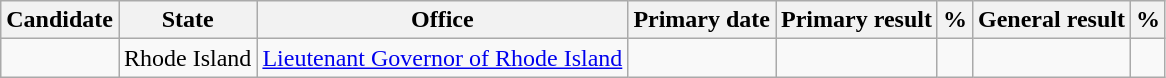<table class="wikitable mw-collapsible">
<tr>
<th bgcolor=teal><span>Candidate</span></th>
<th bgcolor=teal><span>State</span></th>
<th bgcolor=teal><span>Office</span></th>
<th bgcolor=teal><span>Primary date</span></th>
<th bgcolor=teal data-sort-type="date"><span>Primary result</span></th>
<th bgcolor=teal><span><abbr>%</abbr></span></th>
<th bgcolor=teal><span>General result</span></th>
<th bgcolor=teal><span><abbr>%</abbr></span></th>
</tr>
<tr style="text-align:center;">
<td></td>
<td> Rhode Island</td>
<td><a href='#'>Lieutenant Governor of Rhode Island</a></td>
<td><a href='#'></a></td>
<td></td>
<td></td>
<td></td>
<td></td>
</tr>
</table>
